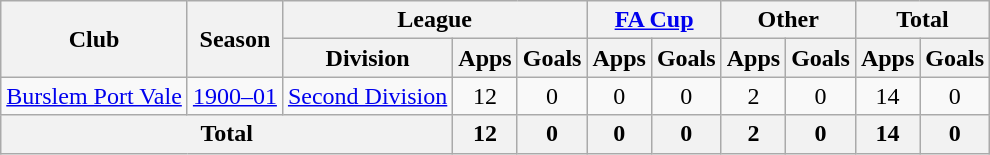<table class="wikitable" style="text-align:center">
<tr>
<th rowspan="2">Club</th>
<th rowspan="2">Season</th>
<th colspan="3">League</th>
<th colspan="2"><a href='#'>FA Cup</a></th>
<th colspan="2">Other</th>
<th colspan="2">Total</th>
</tr>
<tr>
<th>Division</th>
<th>Apps</th>
<th>Goals</th>
<th>Apps</th>
<th>Goals</th>
<th>Apps</th>
<th>Goals</th>
<th>Apps</th>
<th>Goals</th>
</tr>
<tr>
<td><a href='#'>Burslem Port Vale</a></td>
<td><a href='#'>1900–01</a></td>
<td><a href='#'>Second Division</a></td>
<td>12</td>
<td>0</td>
<td>0</td>
<td>0</td>
<td>2</td>
<td>0</td>
<td>14</td>
<td>0</td>
</tr>
<tr>
<th colspan="3">Total</th>
<th>12</th>
<th>0</th>
<th>0</th>
<th>0</th>
<th>2</th>
<th>0</th>
<th>14</th>
<th>0</th>
</tr>
</table>
